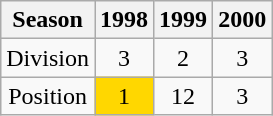<table class="wikitable" style="text-align: Center;">
<tr>
<th>Season</th>
<th>1998</th>
<th>1999</th>
<th>2000</th>
</tr>
<tr>
<td>Division</td>
<td>3</td>
<td>2</td>
<td>3</td>
</tr>
<tr>
<td>Position</td>
<td bgcolor=gold>1</td>
<td>12</td>
<td>3</td>
</tr>
</table>
